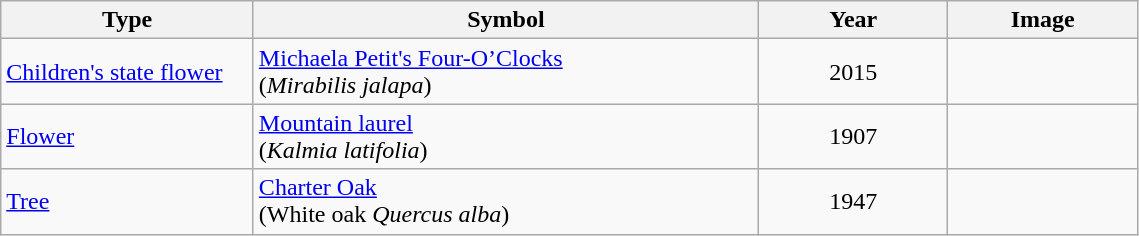<table class="wikitable">
<tr>
<th width="20%">Type</th>
<th width="40%">Symbol</th>
<th width="15%">Year</th>
<th width="15%">Image</th>
</tr>
<tr>
<td><a href='#'>Children's state flower</a></td>
<td><a href='#'>Michaela Petit's Four-O’Clocks</a><br>(<em>Mirabilis jalapa</em>)</td>
<td align="center">2015</td>
<td align="center"></td>
</tr>
<tr>
<td><a href='#'>Flower</a></td>
<td><a href='#'>Mountain laurel</a><br>(<em>Kalmia latifolia</em>)</td>
<td align="center">1907</td>
<td align="center"></td>
</tr>
<tr>
<td><a href='#'>Tree</a></td>
<td><a href='#'>Charter Oak</a><br>(White oak <em>Quercus alba</em>)</td>
<td align="center">1947</td>
<td align="center"></td>
</tr>
</table>
